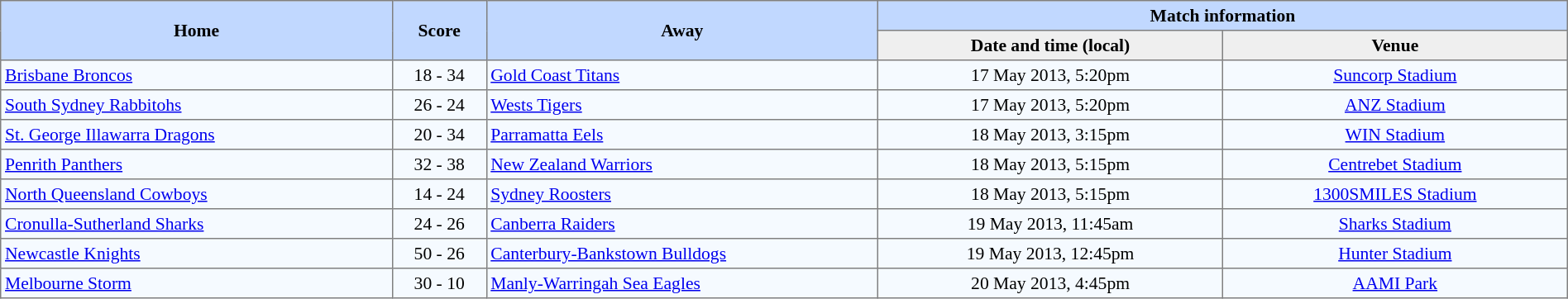<table border="1" cellpadding="3" cellspacing="0" style="border-collapse:collapse; font-size:90%; width:100%;">
<tr bgcolor=#C1D8FF>
<th rowspan=2 width=25%>Home</th>
<th rowspan=2 width=6%>Score</th>
<th rowspan=2 width=25%>Away</th>
<th colspan=6>Match information</th>
</tr>
<tr bgcolor=#EFEFEF>
<th width=22%>Date and time (local)</th>
<th width=22%>Venue</th>
</tr>
<tr style="text-align:center; background:#f5faff;">
<td align=left> <a href='#'>Brisbane Broncos</a></td>
<td>18 - 34</td>
<td align=left> <a href='#'>Gold Coast Titans</a></td>
<td>17 May 2013, 5:20pm</td>
<td><a href='#'>Suncorp Stadium</a></td>
</tr>
<tr style="text-align:center; background:#f5faff;">
<td align=left> <a href='#'>South Sydney Rabbitohs</a></td>
<td>26 - 24</td>
<td align=left> <a href='#'>Wests Tigers</a></td>
<td>17 May 2013, 5:20pm</td>
<td><a href='#'>ANZ Stadium</a></td>
</tr>
<tr style="text-align:center; background:#f5faff;">
<td align=left> <a href='#'>St. George Illawarra Dragons</a></td>
<td>20 - 34</td>
<td align=left> <a href='#'>Parramatta Eels</a></td>
<td>18 May 2013, 3:15pm</td>
<td><a href='#'>WIN Stadium</a></td>
</tr>
<tr style="text-align:center; background:#f5faff;">
<td align=left> <a href='#'>Penrith Panthers</a></td>
<td>32 - 38</td>
<td align=left> <a href='#'>New Zealand Warriors</a></td>
<td>18 May 2013, 5:15pm</td>
<td><a href='#'>Centrebet Stadium</a></td>
</tr>
<tr style="text-align:center; background:#f5faff;">
<td align=left> <a href='#'>North Queensland Cowboys</a></td>
<td>14 - 24</td>
<td align=left> <a href='#'>Sydney Roosters</a></td>
<td>18 May 2013, 5:15pm</td>
<td><a href='#'>1300SMILES Stadium</a></td>
</tr>
<tr style="text-align:center; background:#f5faff;">
<td align=left> <a href='#'>Cronulla-Sutherland Sharks</a></td>
<td>24 - 26</td>
<td align=left> <a href='#'>Canberra Raiders</a></td>
<td>19 May 2013, 11:45am</td>
<td><a href='#'>Sharks Stadium</a></td>
</tr>
<tr style="text-align:center; background:#f5faff;">
<td align=left> <a href='#'>Newcastle Knights</a></td>
<td>50 - 26</td>
<td align=left> <a href='#'>Canterbury-Bankstown Bulldogs</a></td>
<td>19 May 2013, 12:45pm</td>
<td><a href='#'>Hunter Stadium</a></td>
</tr>
<tr style="text-align:center; background:#f5faff;">
<td align=left> <a href='#'>Melbourne Storm</a></td>
<td>30 - 10</td>
<td align=left> <a href='#'>Manly-Warringah Sea Eagles</a></td>
<td>20 May 2013, 4:45pm</td>
<td><a href='#'>AAMI Park</a></td>
</tr>
</table>
